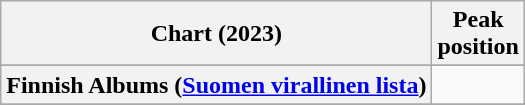<table class="wikitable sortable plainrowheaders" style="text-align:center;">
<tr>
<th scope="col">Chart (2023)</th>
<th scope="col">Peak<br>position</th>
</tr>
<tr>
</tr>
<tr>
<th scope="row">Finnish Albums (<a href='#'>Suomen virallinen lista</a>)</th>
<td></td>
</tr>
<tr>
</tr>
<tr>
</tr>
<tr>
</tr>
<tr>
</tr>
</table>
